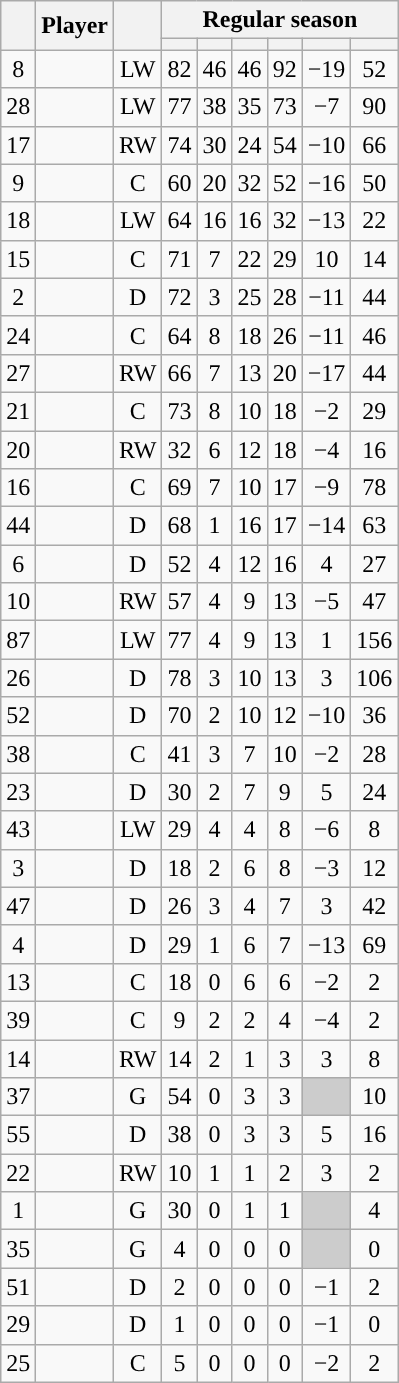<table class="wikitable sortable plainrowheaders" style="text-align:center;">
<tr>
<th scope="col" data-sort-type="number" rowspan="2"></th>
<th scope="col" rowspan="2">Player</th>
<th scope="col" rowspan="2"></th>
<th scope=colgroup colspan=6>Regular season</th>
</tr>
<tr>
<th scope="col" data-sort-type="number"></th>
<th scope="col" data-sort-type="number"></th>
<th scope="col" data-sort-type="number"></th>
<th scope="col" data-sort-type="number"></th>
<th scope="col" data-sort-type="number"></th>
<th scope="col" data-sort-type="number"></th>
</tr>
<tr>
<td scope="row">8</td>
<td align="left"></td>
<td>LW</td>
<td>82</td>
<td>46</td>
<td>46</td>
<td>92</td>
<td>−19</td>
<td>52</td>
</tr>
<tr>
<td scope="row">28</td>
<td align="left"></td>
<td>LW</td>
<td>77</td>
<td>38</td>
<td>35</td>
<td>73</td>
<td>−7</td>
<td>90</td>
</tr>
<tr>
<td scope="row">17</td>
<td align="left"></td>
<td>RW</td>
<td>74</td>
<td>30</td>
<td>24</td>
<td>54</td>
<td>−10</td>
<td>66</td>
</tr>
<tr>
<td scope="row">9</td>
<td align="left"></td>
<td>C</td>
<td>60</td>
<td>20</td>
<td>32</td>
<td>52</td>
<td>−16</td>
<td>50</td>
</tr>
<tr>
<td scope="row">18</td>
<td align="left"></td>
<td>LW</td>
<td>64</td>
<td>16</td>
<td>16</td>
<td>32</td>
<td>−13</td>
<td>22</td>
</tr>
<tr>
<td scope="row">15</td>
<td align="left"></td>
<td>C</td>
<td>71</td>
<td>7</td>
<td>22</td>
<td>29</td>
<td>10</td>
<td>14</td>
</tr>
<tr>
<td scope="row">2</td>
<td align="left"></td>
<td>D</td>
<td>72</td>
<td>3</td>
<td>25</td>
<td>28</td>
<td>−11</td>
<td>44</td>
</tr>
<tr>
<td scope="row">24</td>
<td align="left"></td>
<td>C</td>
<td>64</td>
<td>8</td>
<td>18</td>
<td>26</td>
<td>−11</td>
<td>46</td>
</tr>
<tr>
<td scope="row">27</td>
<td align="left"></td>
<td>RW</td>
<td>66</td>
<td>7</td>
<td>13</td>
<td>20</td>
<td>−17</td>
<td>44</td>
</tr>
<tr>
<td scope="row">21</td>
<td align="left"></td>
<td>C</td>
<td>73</td>
<td>8</td>
<td>10</td>
<td>18</td>
<td>−2</td>
<td>29</td>
</tr>
<tr>
<td scope="row">20</td>
<td align="left"></td>
<td>RW</td>
<td>32</td>
<td>6</td>
<td>12</td>
<td>18</td>
<td>−4</td>
<td>16</td>
</tr>
<tr>
<td scope="row">16</td>
<td align="left"></td>
<td>C</td>
<td>69</td>
<td>7</td>
<td>10</td>
<td>17</td>
<td>−9</td>
<td>78</td>
</tr>
<tr>
<td scope="row">44</td>
<td align="left"></td>
<td>D</td>
<td>68</td>
<td>1</td>
<td>16</td>
<td>17</td>
<td>−14</td>
<td>63</td>
</tr>
<tr>
<td scope="row">6</td>
<td align="left"></td>
<td>D</td>
<td>52</td>
<td>4</td>
<td>12</td>
<td>16</td>
<td>4</td>
<td>27</td>
</tr>
<tr>
<td scope="row">10</td>
<td align="left"></td>
<td>RW</td>
<td>57</td>
<td>4</td>
<td>9</td>
<td>13</td>
<td>−5</td>
<td>47</td>
</tr>
<tr>
<td scope="row">87</td>
<td align="left"></td>
<td>LW</td>
<td>77</td>
<td>4</td>
<td>9</td>
<td>13</td>
<td>1</td>
<td>156</td>
</tr>
<tr>
<td scope="row">26</td>
<td align="left"></td>
<td>D</td>
<td>78</td>
<td>3</td>
<td>10</td>
<td>13</td>
<td>3</td>
<td>106</td>
</tr>
<tr>
<td scope="row">52</td>
<td align="left"></td>
<td>D</td>
<td>70</td>
<td>2</td>
<td>10</td>
<td>12</td>
<td>−10</td>
<td>36</td>
</tr>
<tr>
<td scope="row">38</td>
<td align="left"></td>
<td>C</td>
<td>41</td>
<td>3</td>
<td>7</td>
<td>10</td>
<td>−2</td>
<td>28</td>
</tr>
<tr>
<td scope="row">23</td>
<td align="left"></td>
<td>D</td>
<td>30</td>
<td>2</td>
<td>7</td>
<td>9</td>
<td>5</td>
<td>24</td>
</tr>
<tr>
<td scope="row">43</td>
<td align="left"></td>
<td>LW</td>
<td>29</td>
<td>4</td>
<td>4</td>
<td>8</td>
<td>−6</td>
<td>8</td>
</tr>
<tr>
<td scope="row">3</td>
<td align="left"></td>
<td>D</td>
<td>18</td>
<td>2</td>
<td>6</td>
<td>8</td>
<td>−3</td>
<td>12</td>
</tr>
<tr>
<td scope="row">47</td>
<td align="left"></td>
<td>D</td>
<td>26</td>
<td>3</td>
<td>4</td>
<td>7</td>
<td>3</td>
<td>42</td>
</tr>
<tr>
<td scope="row">4</td>
<td align="left"></td>
<td>D</td>
<td>29</td>
<td>1</td>
<td>6</td>
<td>7</td>
<td>−13</td>
<td>69</td>
</tr>
<tr>
<td scope="row">13</td>
<td align="left"></td>
<td>C</td>
<td>18</td>
<td>0</td>
<td>6</td>
<td>6</td>
<td>−2</td>
<td>2</td>
</tr>
<tr>
<td scope="row">39</td>
<td align="left"></td>
<td>C</td>
<td>9</td>
<td>2</td>
<td>2</td>
<td>4</td>
<td>−4</td>
<td>2</td>
</tr>
<tr>
<td scope="row">14</td>
<td align="left"></td>
<td>RW</td>
<td>14</td>
<td>2</td>
<td>1</td>
<td>3</td>
<td>3</td>
<td>8</td>
</tr>
<tr>
<td scope="row">37</td>
<td align="left"></td>
<td>G</td>
<td>54</td>
<td>0</td>
<td>3</td>
<td>3</td>
<td style="background:#ccc"></td>
<td>10</td>
</tr>
<tr>
<td scope="row">55</td>
<td align="left"></td>
<td>D</td>
<td>38</td>
<td>0</td>
<td>3</td>
<td>3</td>
<td>5</td>
<td>16</td>
</tr>
<tr>
<td scope="row">22</td>
<td align="left"></td>
<td>RW</td>
<td>10</td>
<td>1</td>
<td>1</td>
<td>2</td>
<td>3</td>
<td>2</td>
</tr>
<tr>
<td scope="row">1</td>
<td align="left"></td>
<td>G</td>
<td>30</td>
<td>0</td>
<td>1</td>
<td>1</td>
<td style="background:#ccc"></td>
<td>4</td>
</tr>
<tr>
<td scope="row">35</td>
<td align="left"></td>
<td>G</td>
<td>4</td>
<td>0</td>
<td>0</td>
<td>0</td>
<td style="background:#ccc"></td>
<td>0</td>
</tr>
<tr>
<td scope="row">51</td>
<td align="left"></td>
<td>D</td>
<td>2</td>
<td>0</td>
<td>0</td>
<td>0</td>
<td>−1</td>
<td>2</td>
</tr>
<tr>
<td scope="row">29</td>
<td align="left"></td>
<td>D</td>
<td>1</td>
<td>0</td>
<td>0</td>
<td>0</td>
<td>−1</td>
<td>0</td>
</tr>
<tr>
<td scope="row">25</td>
<td align="left"></td>
<td>C</td>
<td>5</td>
<td>0</td>
<td>0</td>
<td>0</td>
<td>−2</td>
<td>2</td>
</tr>
</table>
